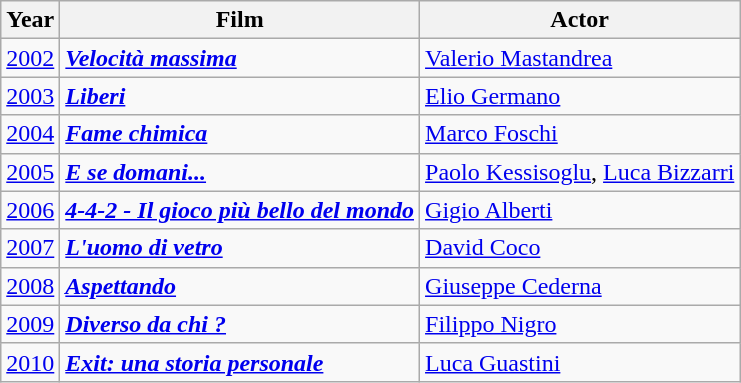<table class="wikitable">
<tr>
<th>Year</th>
<th>Film</th>
<th>Actor</th>
</tr>
<tr>
<td><a href='#'>2002</a></td>
<td><strong><em><a href='#'>Velocità massima</a></em></strong></td>
<td> <a href='#'>Valerio Mastandrea</a></td>
</tr>
<tr>
<td><a href='#'>2003</a></td>
<td><strong><em><a href='#'>Liberi</a></em></strong></td>
<td> <a href='#'>Elio Germano</a></td>
</tr>
<tr>
<td><a href='#'>2004</a></td>
<td><strong><em><a href='#'>Fame chimica</a></em></strong></td>
<td> <a href='#'>Marco Foschi</a></td>
</tr>
<tr>
<td><a href='#'>2005</a></td>
<td><strong><em><a href='#'>E se domani...</a></em></strong></td>
<td> <a href='#'>Paolo Kessisoglu</a>,  <a href='#'>Luca Bizzarri</a></td>
</tr>
<tr>
<td><a href='#'>2006</a></td>
<td><strong><em><a href='#'>4-4-2 - Il gioco più bello del mondo</a></em></strong></td>
<td> <a href='#'>Gigio Alberti</a></td>
</tr>
<tr>
<td><a href='#'>2007</a></td>
<td><strong><em><a href='#'>L'uomo di vetro</a></em></strong></td>
<td> <a href='#'>David Coco</a></td>
</tr>
<tr>
<td><a href='#'>2008</a></td>
<td><strong><em><a href='#'>Aspettando</a></em></strong></td>
<td> <a href='#'>Giuseppe Cederna</a></td>
</tr>
<tr>
<td><a href='#'>2009</a></td>
<td><strong><em><a href='#'>Diverso da chi ?</a></em></strong></td>
<td> <a href='#'>Filippo Nigro</a></td>
</tr>
<tr>
<td><a href='#'>2010</a></td>
<td><strong><em><a href='#'>Exit: una storia personale</a></em></strong></td>
<td> <a href='#'>Luca Guastini</a></td>
</tr>
</table>
